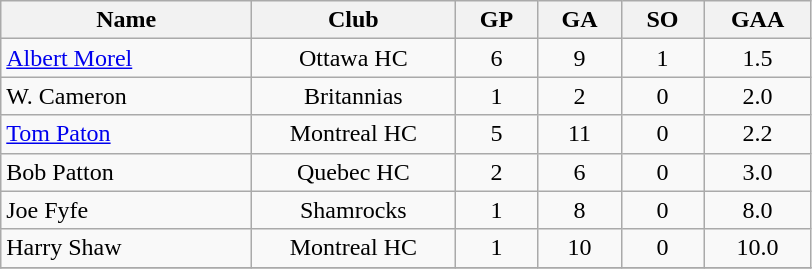<table class="wikitable" style="text-align:center;">
<tr>
<th style="width:10em">Name</th>
<th style="width:8em">Club</th>
<th style="width:3em">GP</th>
<th style="width:3em">GA</th>
<th style="width:3em">SO</th>
<th style="width:4em">GAA</th>
</tr>
<tr>
<td align="left"><a href='#'>Albert Morel</a></td>
<td>Ottawa HC</td>
<td>6</td>
<td>9</td>
<td>1</td>
<td>1.5</td>
</tr>
<tr>
<td align="left">W. Cameron</td>
<td>Britannias</td>
<td>1</td>
<td>2</td>
<td>0</td>
<td>2.0</td>
</tr>
<tr>
<td align="left"><a href='#'>Tom Paton</a></td>
<td>Montreal HC</td>
<td>5</td>
<td>11</td>
<td>0</td>
<td>2.2</td>
</tr>
<tr>
<td align="left">Bob Patton</td>
<td>Quebec HC</td>
<td>2</td>
<td>6</td>
<td>0</td>
<td>3.0</td>
</tr>
<tr>
<td align="left">Joe Fyfe</td>
<td>Shamrocks</td>
<td>1</td>
<td>8</td>
<td>0</td>
<td>8.0</td>
</tr>
<tr>
<td align="left">Harry Shaw</td>
<td>Montreal HC</td>
<td>1</td>
<td>10</td>
<td>0</td>
<td>10.0</td>
</tr>
<tr>
</tr>
</table>
